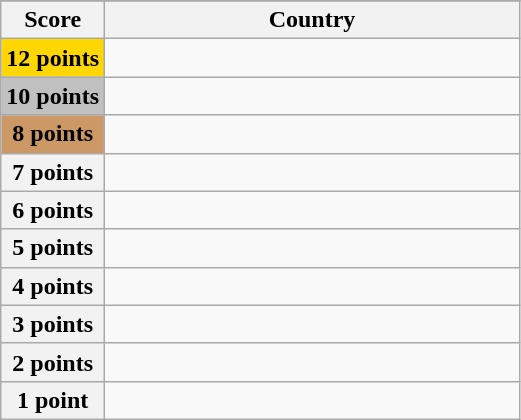<table class="wikitable">
<tr>
</tr>
<tr>
<th scope="col" width="20%">Score</th>
<th scope="col">Country</th>
</tr>
<tr>
<th scope="row" style="background:gold">12 points</th>
<td></td>
</tr>
<tr>
<th scope="row" style="background:silver">10 points</th>
<td></td>
</tr>
<tr>
<th scope="row" style="background:#CC9966">8 points</th>
<td></td>
</tr>
<tr>
<th scope="row">7 points</th>
<td></td>
</tr>
<tr>
<th scope="row">6 points</th>
<td></td>
</tr>
<tr>
<th scope="row">5 points</th>
<td></td>
</tr>
<tr>
<th scope="row">4 points</th>
<td></td>
</tr>
<tr>
<th scope="row">3 points</th>
<td></td>
</tr>
<tr>
<th scope="row">2 points</th>
<td></td>
</tr>
<tr>
<th scope="row">1 point</th>
<td></td>
</tr>
</table>
